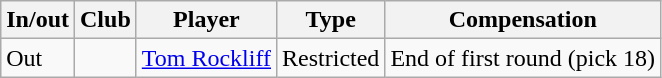<table class="wikitable plainrowheaders">
<tr>
<th scope="col"><strong>In/out</strong></th>
<th scope="col"><strong>Club</strong></th>
<th scope="col"><strong>Player</strong></th>
<th scope="col"><strong>Type</strong></th>
<th scope="col"><strong>Compensation</strong></th>
</tr>
<tr>
<td>Out</td>
<td></td>
<td><a href='#'>Tom Rockliff</a></td>
<td>Restricted</td>
<td>End of first round (pick 18)</td>
</tr>
</table>
